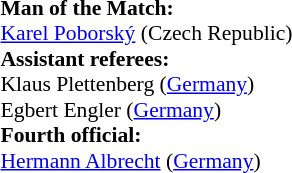<table style="width:100%; font-size:90%;">
<tr>
<td><br><strong>Man of the Match:</strong>
<br><a href='#'>Karel Poborský</a> (Czech Republic)<br><strong>Assistant referees:</strong>
<br>Klaus Plettenberg (<a href='#'>Germany</a>)
<br>Egbert Engler (<a href='#'>Germany</a>)
<br><strong>Fourth official:</strong>
<br><a href='#'>Hermann Albrecht</a> (<a href='#'>Germany</a>)</td>
</tr>
</table>
